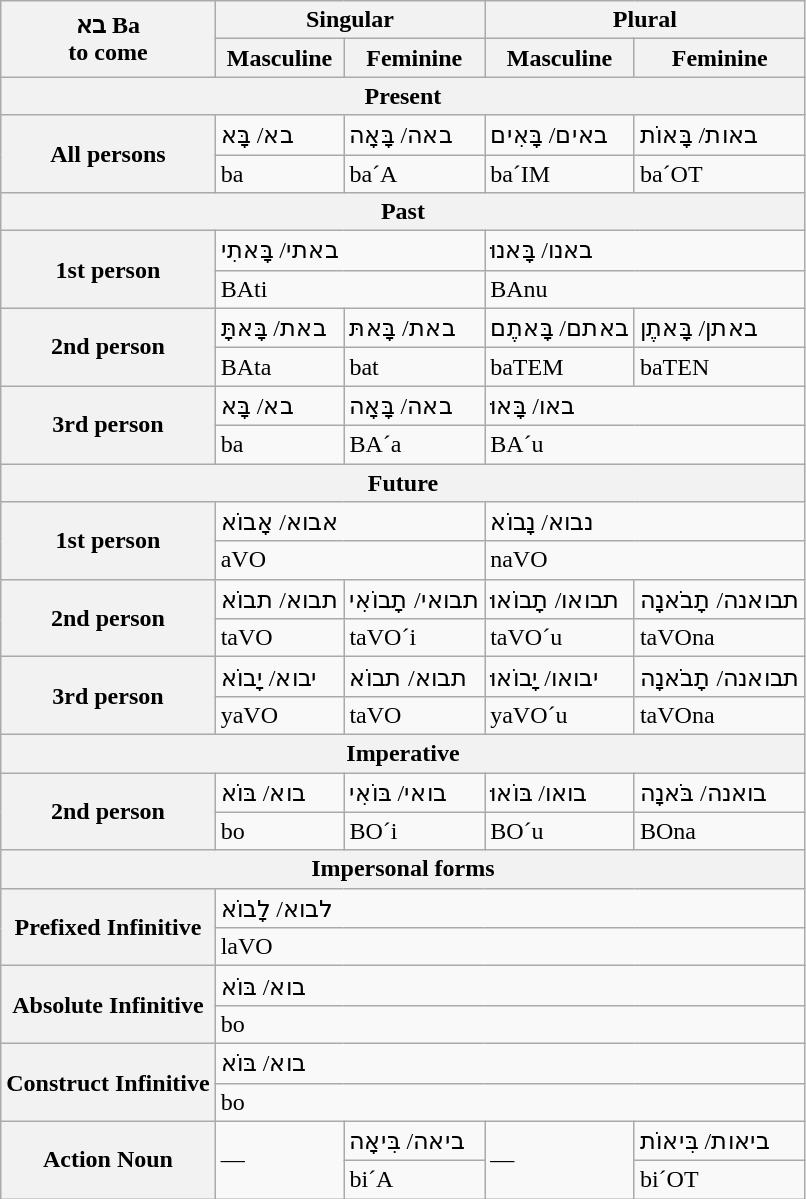<table class="wikitable mw-collapsible mw-collapsed">
<tr>
<th rowspan="2">בא Ba<br>to come</th>
<th colspan="2">Singular</th>
<th colspan="2">Plural</th>
</tr>
<tr>
<th>Masculine</th>
<th>Feminine</th>
<th>Masculine</th>
<th>Feminine</th>
</tr>
<tr>
<th colspan="5">Present</th>
</tr>
<tr>
<th rowspan="2">All persons</th>
<td>בא/ בָּא</td>
<td>באה/ בָּאָה</td>
<td>באים/ בָּאִים</td>
<td>באות/ בָּאוֹת</td>
</tr>
<tr>
<td>ba</td>
<td>ba´A</td>
<td>ba´IM</td>
<td>ba´OT</td>
</tr>
<tr>
<th colspan="5">Past</th>
</tr>
<tr>
<th rowspan="2">1st person</th>
<td colspan="2">באתי/ בָּאתִי</td>
<td colspan="2">באנו/ בָּאנוּ</td>
</tr>
<tr>
<td colspan="2">BAti</td>
<td colspan="2">BAnu</td>
</tr>
<tr>
<th rowspan="2">2nd person</th>
<td>באת/ בָּאתָּ</td>
<td>באת/ בָּאתּ</td>
<td>באתם/ בָּאתֶם</td>
<td>באתן/ בָּאתֶן</td>
</tr>
<tr>
<td>BAta</td>
<td>bat</td>
<td>baTEM</td>
<td>baTEN</td>
</tr>
<tr>
<th rowspan="2">3rd person</th>
<td>בא/ בָּא</td>
<td>באה/ בָּאָה</td>
<td colspan="2">באו/ בָּאוּ</td>
</tr>
<tr>
<td>ba</td>
<td>BA´a</td>
<td colspan="2">BA´u</td>
</tr>
<tr>
<th colspan="5">Future</th>
</tr>
<tr>
<th rowspan="2">1st person</th>
<td colspan="2">אבוא/ אָבוֹא</td>
<td colspan="2">נבוא/ נָבוֹא</td>
</tr>
<tr>
<td colspan="2">aVO</td>
<td colspan="2">naVO</td>
</tr>
<tr>
<th rowspan="2">2nd person</th>
<td>תבוא/ תבוֹא</td>
<td>תבואי/ תָבוֹאִי</td>
<td>תבואו/ תָבוֹאוּ</td>
<td>תבואנה/ תָבֹאנָה</td>
</tr>
<tr>
<td>taVO</td>
<td>taVO´i</td>
<td>taVO´u</td>
<td>taVOna</td>
</tr>
<tr>
<th rowspan="2">3rd person</th>
<td>יבוא/ יָבוֹא</td>
<td>תבוא/ תבוֹא</td>
<td>יבואו/ יָבוֹאוּ</td>
<td>תבואנה/ תָבֹאנָה</td>
</tr>
<tr>
<td>yaVO</td>
<td>taVO</td>
<td>yaVO´u</td>
<td>taVOna</td>
</tr>
<tr>
<th colspan="5">Imperative</th>
</tr>
<tr>
<th rowspan="2">2nd person</th>
<td>בוא/ בּוֹא</td>
<td>בואי/ בּוֹאִי</td>
<td>בואו/ בּוֹאוּ</td>
<td>בואנה/ בֹּאנָה</td>
</tr>
<tr>
<td>bo</td>
<td>BO´i</td>
<td>BO´u</td>
<td>BOna</td>
</tr>
<tr>
<th colspan="5">Impersonal forms</th>
</tr>
<tr>
<th rowspan="2">Prefixed Infinitive</th>
<td colspan="4">לבוא/ לָבוֹא</td>
</tr>
<tr>
<td colspan="4">laVO</td>
</tr>
<tr>
<th rowspan="2">Absolute Infinitive</th>
<td colspan="4">בוא/ בּוֹא</td>
</tr>
<tr>
<td colspan="4">bo</td>
</tr>
<tr>
<th rowspan="2">Construct Infinitive</th>
<td colspan="4">בוא/ בּוֹא</td>
</tr>
<tr>
<td colspan="4">bo</td>
</tr>
<tr>
<th rowspan="2">Action Noun</th>
<td rowspan="2">—</td>
<td>ביאה/ בִּיאָה</td>
<td rowspan="2">—</td>
<td>ביאות/ בִּיאוֹת</td>
</tr>
<tr>
<td>bi´A</td>
<td>bi´OT</td>
</tr>
</table>
